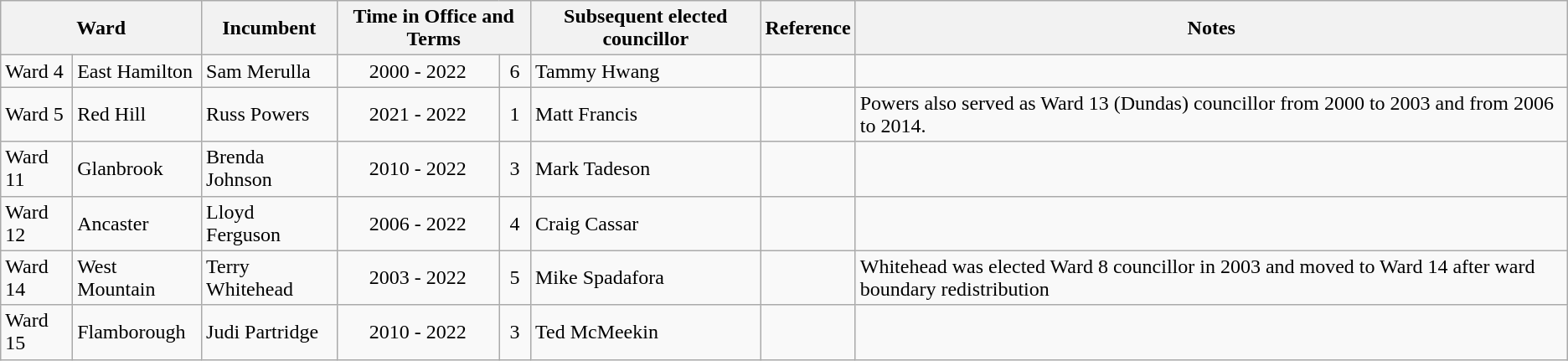<table class="wikitable">
<tr>
<th colspan="2">Ward</th>
<th>Incumbent</th>
<th colspan="2">Time in Office and Terms</th>
<th>Subsequent elected councillor</th>
<th>Reference</th>
<th>Notes</th>
</tr>
<tr>
<td>Ward 4</td>
<td>East Hamilton</td>
<td>Sam Merulla</td>
<td style="text-align:center;">2000 - 2022</td>
<td style="text-align:center;">6</td>
<td>Tammy Hwang</td>
<td style="text-align:center;"></td>
<td></td>
</tr>
<tr>
<td>Ward 5</td>
<td>Red Hill</td>
<td>Russ Powers</td>
<td style="text-align:center;">2021 - 2022</td>
<td style="text-align:center;">1</td>
<td>Matt Francis</td>
<td style="text-align:center;"></td>
<td>Powers also served as Ward 13 (Dundas) councillor from 2000 to 2003 and from 2006 to 2014.</td>
</tr>
<tr>
<td>Ward 11</td>
<td>Glanbrook</td>
<td>Brenda Johnson</td>
<td style="text-align:center;">2010 - 2022</td>
<td style="text-align:center;">3</td>
<td>Mark Tadeson</td>
<td style="text-align:center;"></td>
<td></td>
</tr>
<tr>
<td>Ward 12</td>
<td>Ancaster</td>
<td>Lloyd Ferguson</td>
<td style="text-align:center;">2006 - 2022</td>
<td style="text-align:center;">4</td>
<td>Craig Cassar</td>
<td style="text-align:center;"></td>
<td></td>
</tr>
<tr>
<td>Ward 14</td>
<td>West Mountain</td>
<td>Terry Whitehead</td>
<td style="text-align:center;">2003 - 2022</td>
<td style="text-align:center;">5</td>
<td>Mike Spadafora</td>
<td style="text-align:center;"></td>
<td>Whitehead was elected Ward 8 councillor in 2003 and moved to Ward 14 after ward boundary redistribution</td>
</tr>
<tr>
<td>Ward 15</td>
<td>Flamborough</td>
<td>Judi Partridge</td>
<td style="text-align:center;">2010 - 2022</td>
<td style="text-align:center;">3</td>
<td>Ted McMeekin</td>
<td style="text-align:center;"></td>
<td></td>
</tr>
</table>
